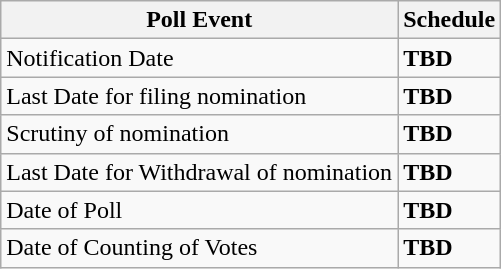<table class="wikitable">
<tr>
<th>Poll Event</th>
<th>Schedule</th>
</tr>
<tr>
<td>Notification Date</td>
<td><strong>TBD</strong></td>
</tr>
<tr>
<td>Last Date for filing nomination</td>
<td><strong>TBD</strong></td>
</tr>
<tr>
<td>Scrutiny of nomination</td>
<td><strong>TBD</strong></td>
</tr>
<tr>
<td>Last Date for Withdrawal of nomination</td>
<td><strong>TBD</strong></td>
</tr>
<tr>
<td>Date of Poll</td>
<td><strong>TBD</strong></td>
</tr>
<tr>
<td>Date of Counting of Votes</td>
<td><strong>TBD</strong></td>
</tr>
</table>
